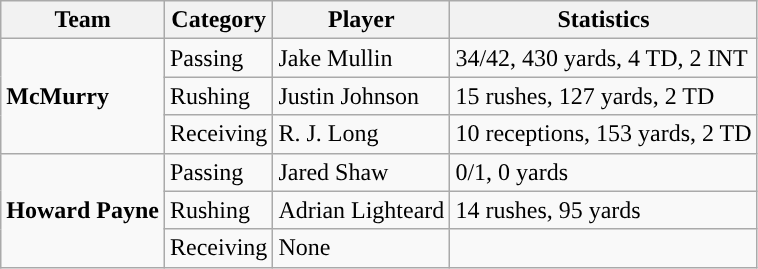<table class="wikitable" style="float: left;">
<tr>
<th>Team</th>
<th>Category</th>
<th>Player</th>
<th>Statistics</th>
</tr>
<tr>
<td rowspan=3><strong>McMurry</strong></td>
<td>Passing</td>
<td>Jake Mullin</td>
<td>34/42, 430 yards, 4 TD, 2 INT</td>
</tr>
<tr>
<td>Rushing</td>
<td>Justin Johnson</td>
<td>15 rushes, 127 yards, 2 TD</td>
</tr>
<tr>
<td>Receiving</td>
<td>R. J. Long</td>
<td>10 receptions, 153 yards, 2 TD</td>
</tr>
<tr>
<td rowspan=3><strong>Howard Payne</strong></td>
<td>Passing</td>
<td>Jared Shaw</td>
<td>0/1, 0 yards</td>
</tr>
<tr>
<td>Rushing</td>
<td>Adrian Lighteard</td>
<td>14 rushes, 95 yards</td>
</tr>
<tr>
<td>Receiving</td>
<td>None</td>
<td></td>
</tr>
</table>
